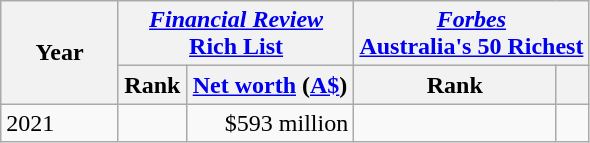<table class="wikitable">
<tr>
<th rowspan=2>Year</th>
<th colspan=2 width=40%><em><a href='#'>Financial Review</a></em><br><a href='#'>Rich List</a></th>
<th colspan=2 width=40%><em><a href='#'>Forbes</a></em><br><a href='#'>Australia's 50 Richest</a></th>
</tr>
<tr>
<th>Rank</th>
<th><a href='#'>Net worth</a> (<a href='#'>A$</a>)</th>
<th>Rank</th>
<th></th>
</tr>
<tr>
<td>2021</td>
<td align="center"></td>
<td align="right">$593 million </td>
<td align="center"></td>
<td align="right"></td>
</tr>
</table>
